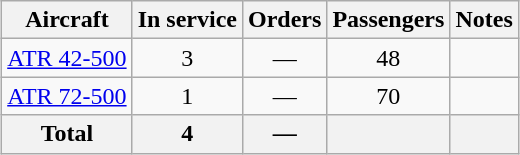<table class="wikitable" style="margin:0.5em auto; text-align:center">
<tr>
<th>Aircraft</th>
<th>In service</th>
<th>Orders</th>
<th>Passengers</th>
<th>Notes</th>
</tr>
<tr>
<td><a href='#'>ATR 42-500</a></td>
<td>3</td>
<td>—</td>
<td>48</td>
<td></td>
</tr>
<tr>
<td><a href='#'>ATR 72-500</a></td>
<td>1</td>
<td>—</td>
<td>70</td>
</tr>
<tr>
<th>Total</th>
<th>4</th>
<th>—</th>
<th></th>
<th></th>
</tr>
</table>
